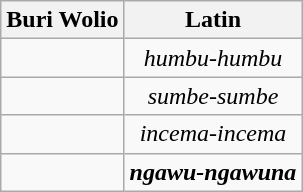<table class="wikitable" style="text-align:center;">
<tr>
<th>Buri Wolio</th>
<th>Latin</th>
</tr>
<tr>
<td><span></span></td>
<td><em>humbu-humbu</em></td>
</tr>
<tr>
<td><span></span></td>
<td><em>sumbe-sumbe</em></td>
</tr>
<tr>
<td><span></span></td>
<td><em>incema-incema</em></td>
</tr>
<tr>
<td><span></span></td>
<td><strong><em>ngawu<strong>-</strong>ngawu<strong>na<em></td>
</tr>
</table>
